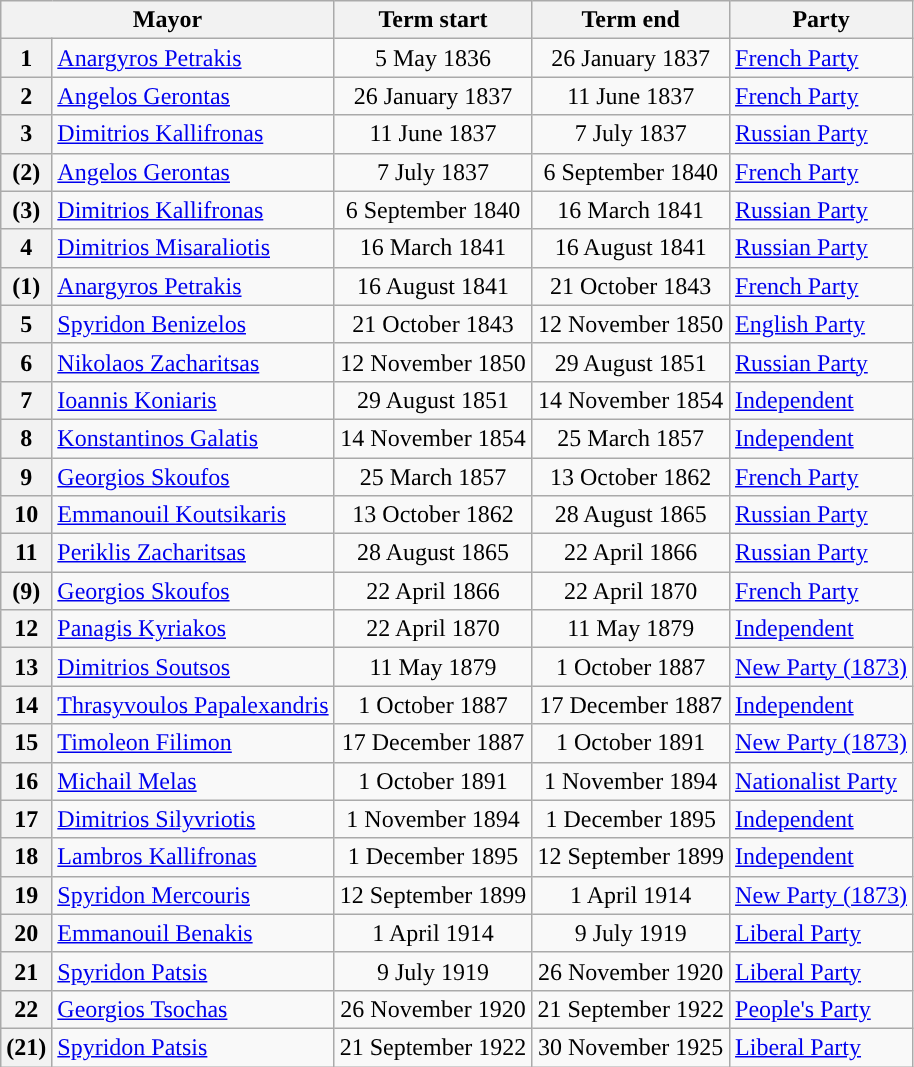<table class="wikitable">
<tr>
<th colspan="2" class="unsortable">Mayor</th>
<th>Term start</th>
<th>Term end</th>
<th>Party</th>
</tr>
<tr>
<th style="background:">1</th>
<td><a href='#'>Anargyros Petrakis</a></td>
<td align=center>5 May 1836</td>
<td align=center>26 January 1837</td>
<td><a href='#'>French Party</a></td>
</tr>
<tr>
<th style="background:">2</th>
<td><a href='#'>Angelos Gerontas</a></td>
<td align=center>26 January 1837</td>
<td align=center>11 June 1837</td>
<td><a href='#'>French Party</a></td>
</tr>
<tr>
<th style="background:">3</th>
<td><a href='#'>Dimitrios Kallifronas</a></td>
<td align=center>11 June 1837</td>
<td align=center>7 July 1837</td>
<td><a href='#'>Russian Party</a></td>
</tr>
<tr>
<th style="background:">(2)</th>
<td><a href='#'>Angelos Gerontas</a></td>
<td align=center>7 July 1837</td>
<td align=center>6 September 1840</td>
<td><a href='#'>French Party</a></td>
</tr>
<tr>
<th style="background:">(3)</th>
<td><a href='#'>Dimitrios Kallifronas</a></td>
<td align=center>6 September 1840</td>
<td align=center>16 March 1841</td>
<td><a href='#'>Russian Party</a></td>
</tr>
<tr>
<th style="background:">4</th>
<td><a href='#'>Dimitrios Misaraliotis</a></td>
<td align=center>16 March 1841</td>
<td align=center>16 August 1841</td>
<td><a href='#'>Russian Party</a></td>
</tr>
<tr>
<th style="background:">(1)</th>
<td><a href='#'>Anargyros Petrakis</a></td>
<td align=center>16 August 1841</td>
<td align=center>21 October 1843</td>
<td><a href='#'>French Party</a></td>
</tr>
<tr>
<th style="background:">5</th>
<td><a href='#'>Spyridon Benizelos</a></td>
<td align=center>21 October 1843</td>
<td align=center>12 November 1850</td>
<td><a href='#'>English Party</a></td>
</tr>
<tr>
<th style="background:">6</th>
<td><a href='#'>Nikolaos Zacharitsas</a></td>
<td align=center>12 November 1850</td>
<td align=center>29 August 1851</td>
<td><a href='#'>Russian Party</a></td>
</tr>
<tr>
<th style="background:">7</th>
<td><a href='#'>Ioannis Koniaris</a></td>
<td align=center>29 August 1851</td>
<td align=center>14 November 1854</td>
<td><a href='#'>Independent</a></td>
</tr>
<tr>
<th style="background:">8</th>
<td><a href='#'>Konstantinos Galatis</a></td>
<td align=center>14 November 1854</td>
<td align=center>25 March 1857</td>
<td><a href='#'>Independent</a></td>
</tr>
<tr>
<th style="background:">9</th>
<td><a href='#'>Georgios Skoufos</a></td>
<td align=center>25 March 1857</td>
<td align=center>13 October 1862</td>
<td><a href='#'>French Party</a></td>
</tr>
<tr>
<th style="background:">10</th>
<td><a href='#'>Emmanouil Koutsikaris</a></td>
<td align=center>13 October 1862</td>
<td align=center>28 August 1865</td>
<td><a href='#'>Russian Party</a></td>
</tr>
<tr>
<th style="background:">11</th>
<td><a href='#'>Periklis Zacharitsas</a></td>
<td align=center>28 August 1865</td>
<td align=center>22 April 1866</td>
<td><a href='#'>Russian Party</a></td>
</tr>
<tr>
<th style="background:">(9)</th>
<td><a href='#'>Georgios Skoufos</a></td>
<td align=center>22 April 1866</td>
<td align=center>22 April 1870</td>
<td><a href='#'>French Party</a></td>
</tr>
<tr>
<th style="background:">12</th>
<td><a href='#'>Panagis Kyriakos</a></td>
<td align=center>22 April 1870</td>
<td align=center>11 May 1879</td>
<td><a href='#'>Independent</a></td>
</tr>
<tr>
<th style="background:">13</th>
<td><a href='#'>Dimitrios Soutsos</a></td>
<td align=center>11 May 1879</td>
<td align=center>1 October 1887</td>
<td><a href='#'>New Party (1873)</a></td>
</tr>
<tr>
<th style="background:">14</th>
<td><a href='#'>Thrasyvoulos Papalexandris</a></td>
<td align=center>1 October 1887</td>
<td align=center>17 December 1887</td>
<td><a href='#'>Independent</a></td>
</tr>
<tr>
<th style="background:">15</th>
<td><a href='#'>Timoleon Filimon</a></td>
<td align=center>17 December 1887</td>
<td align=center>1 October 1891</td>
<td><a href='#'>New Party (1873)</a></td>
</tr>
<tr>
<th style="background:">16</th>
<td><a href='#'>Michail Melas</a></td>
<td align=center>1 October 1891</td>
<td align=center>1 November 1894</td>
<td><a href='#'>Nationalist Party</a></td>
</tr>
<tr>
<th style="background:">17</th>
<td><a href='#'>Dimitrios Silyvriotis</a></td>
<td align=center>1 November 1894</td>
<td align=center>1 December 1895</td>
<td><a href='#'>Independent</a></td>
</tr>
<tr>
<th style="background:">18</th>
<td><a href='#'>Lambros Kallifronas</a></td>
<td align=center>1 December 1895</td>
<td align=center>12 September 1899</td>
<td><a href='#'>Independent</a></td>
</tr>
<tr>
<th style="background:">19</th>
<td><a href='#'>Spyridon Mercouris</a></td>
<td align=center>12 September 1899</td>
<td align=center>1 April 1914</td>
<td><a href='#'>New Party (1873)</a></td>
</tr>
<tr>
<th style="background:">20</th>
<td><a href='#'>Emmanouil Benakis</a></td>
<td align=center>1 April 1914</td>
<td align=center>9 July 1919</td>
<td><a href='#'>Liberal Party</a></td>
</tr>
<tr>
<th style="background:">21</th>
<td><a href='#'>Spyridon Patsis</a></td>
<td align=center>9 July 1919</td>
<td align=center>26 November 1920</td>
<td><a href='#'>Liberal Party</a></td>
</tr>
<tr>
<th style="background:">22</th>
<td><a href='#'>Georgios Tsochas</a></td>
<td align=center>26 November 1920</td>
<td align=center>21 September 1922</td>
<td><a href='#'>People's Party</a></td>
</tr>
<tr>
<th style="background:">(21)</th>
<td><a href='#'>Spyridon Patsis</a></td>
<td align=center>21 September 1922</td>
<td align=center>30 November 1925</td>
<td><a href='#'>Liberal Party</a></td>
</tr>
</table>
